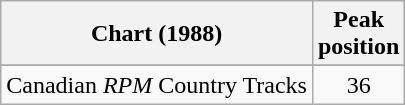<table class="wikitable sortable">
<tr>
<th align="left">Chart (1988)</th>
<th align="center">Peak<br>position</th>
</tr>
<tr>
</tr>
<tr>
<td align="left">Canadian <em>RPM</em> Country Tracks</td>
<td align="center">36</td>
</tr>
</table>
